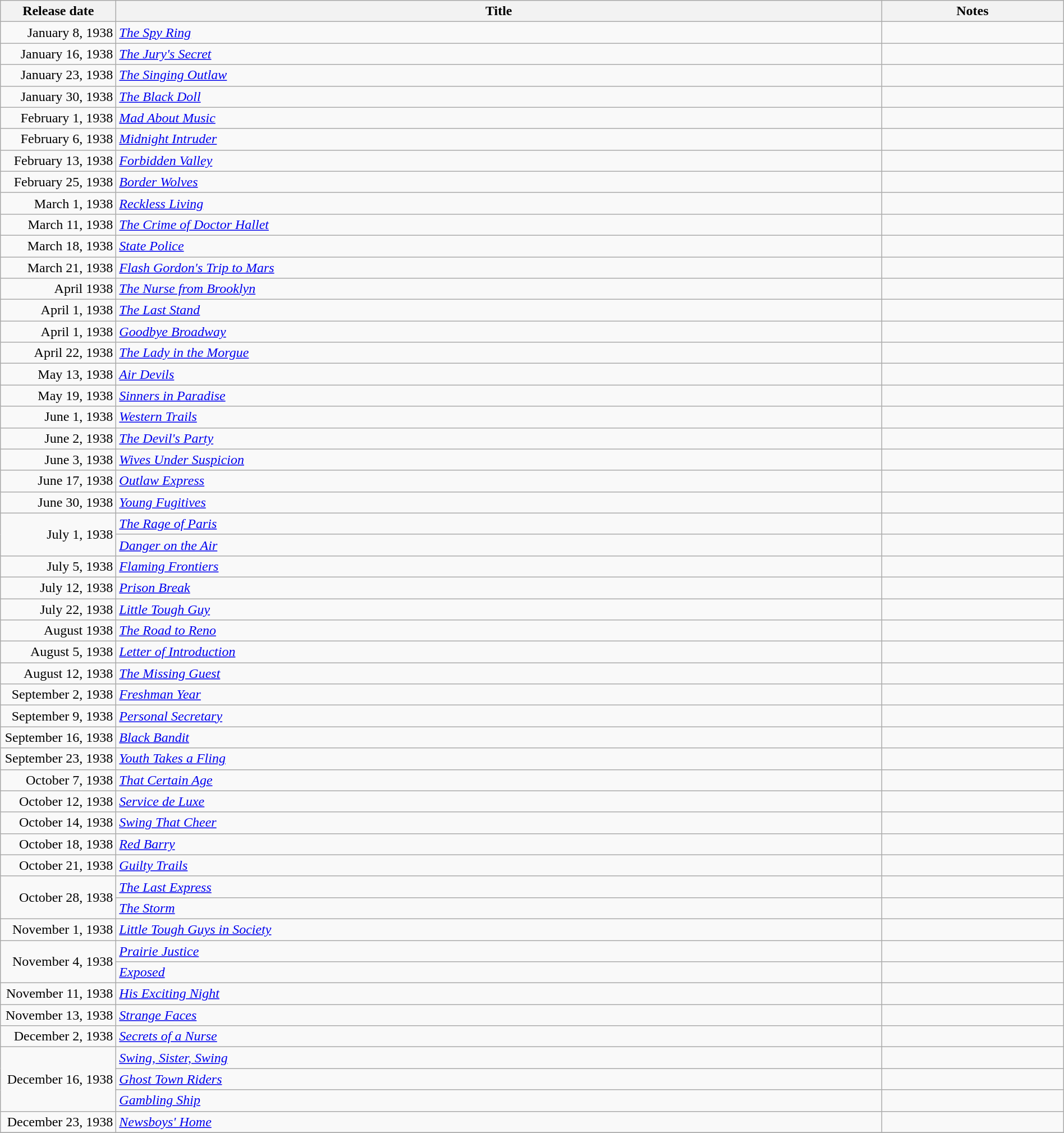<table class="wikitable sortable" style="width:100%;">
<tr>
<th scope="col" style="width:130px;">Release date</th>
<th>Title</th>
<th>Notes</th>
</tr>
<tr>
<td style="text-align:right;">January 8, 1938</td>
<td><em><a href='#'>The Spy Ring</a></em></td>
<td></td>
</tr>
<tr>
<td style="text-align:right;">January 16, 1938</td>
<td><em><a href='#'>The Jury's Secret</a></em></td>
<td></td>
</tr>
<tr>
<td style="text-align:right;">January 23, 1938</td>
<td><em><a href='#'>The Singing Outlaw</a></em></td>
<td></td>
</tr>
<tr>
<td style="text-align:right;">January 30, 1938</td>
<td><em><a href='#'>The Black Doll</a></em></td>
<td></td>
</tr>
<tr>
<td style="text-align:right;">February 1, 1938</td>
<td><em><a href='#'>Mad About Music</a></em></td>
<td></td>
</tr>
<tr>
<td style="text-align:right;">February 6, 1938</td>
<td><em><a href='#'>Midnight Intruder</a></em></td>
<td></td>
</tr>
<tr>
<td style="text-align:right;">February 13, 1938</td>
<td><em><a href='#'>Forbidden Valley</a></em></td>
<td></td>
</tr>
<tr>
<td style="text-align:right;">February 25, 1938</td>
<td><em><a href='#'>Border Wolves</a></em></td>
<td></td>
</tr>
<tr>
<td style="text-align:right;">March 1, 1938</td>
<td><em><a href='#'>Reckless Living</a></em></td>
<td></td>
</tr>
<tr>
<td style="text-align:right;">March 11, 1938</td>
<td><em><a href='#'>The Crime of Doctor Hallet</a></em></td>
<td></td>
</tr>
<tr>
<td style="text-align:right;">March 18, 1938</td>
<td><em><a href='#'>State Police</a></em></td>
<td></td>
</tr>
<tr>
<td style="text-align:right;">March 21, 1938</td>
<td><em><a href='#'>Flash Gordon's Trip to Mars</a></em></td>
<td></td>
</tr>
<tr>
<td style="text-align:right;">April 1938</td>
<td><em><a href='#'>The Nurse from Brooklyn</a></em></td>
<td></td>
</tr>
<tr>
<td style="text-align:right;">April 1, 1938</td>
<td><em><a href='#'>The Last Stand</a></em></td>
<td></td>
</tr>
<tr>
<td style="text-align:right;">April 1, 1938</td>
<td><em><a href='#'>Goodbye Broadway</a></em></td>
<td></td>
</tr>
<tr>
<td style="text-align:right;">April 22, 1938</td>
<td><em><a href='#'>The Lady in the Morgue</a></em></td>
<td></td>
</tr>
<tr>
<td style="text-align:right;">May 13, 1938</td>
<td><em><a href='#'>Air Devils</a></em></td>
<td></td>
</tr>
<tr>
<td style="text-align:right;">May 19, 1938</td>
<td><em><a href='#'>Sinners in Paradise</a></em></td>
<td></td>
</tr>
<tr>
<td style="text-align:right;">June 1, 1938</td>
<td><em><a href='#'>Western Trails</a></em></td>
<td></td>
</tr>
<tr>
<td style="text-align:right;">June 2, 1938</td>
<td><em><a href='#'>The Devil's Party</a></em></td>
<td></td>
</tr>
<tr>
<td style="text-align:right;">June 3, 1938</td>
<td><em><a href='#'>Wives Under Suspicion</a></em></td>
<td></td>
</tr>
<tr>
<td style="text-align:right;">June 17, 1938</td>
<td><em><a href='#'>Outlaw Express</a></em></td>
<td></td>
</tr>
<tr>
<td style="text-align:right;">June 30, 1938</td>
<td><em><a href='#'>Young Fugitives</a></em></td>
<td></td>
</tr>
<tr>
<td style="text-align:right;" rowspan="2">July 1, 1938</td>
<td><em><a href='#'>The Rage of Paris</a></em></td>
<td></td>
</tr>
<tr>
<td><em><a href='#'>Danger on the Air</a></em></td>
<td></td>
</tr>
<tr>
<td style="text-align:right;">July 5, 1938</td>
<td><em><a href='#'>Flaming Frontiers</a></em></td>
<td></td>
</tr>
<tr>
<td style="text-align:right;">July 12, 1938</td>
<td><em><a href='#'>Prison Break</a></em></td>
<td></td>
</tr>
<tr>
<td style="text-align:right;">July 22, 1938</td>
<td><em><a href='#'>Little Tough Guy</a></em></td>
<td></td>
</tr>
<tr>
<td style="text-align:right;">August 1938</td>
<td><em><a href='#'>The Road to Reno</a></em></td>
<td></td>
</tr>
<tr>
<td style="text-align:right;">August 5, 1938</td>
<td><em><a href='#'>Letter of Introduction</a></em></td>
<td></td>
</tr>
<tr>
<td style="text-align:right;">August 12, 1938</td>
<td><em><a href='#'>The Missing Guest</a></em></td>
<td></td>
</tr>
<tr>
<td style="text-align:right;">September 2, 1938</td>
<td><em><a href='#'>Freshman Year</a></em></td>
<td></td>
</tr>
<tr>
<td style="text-align:right;">September 9, 1938</td>
<td><em><a href='#'>Personal Secretary</a></em></td>
<td></td>
</tr>
<tr>
<td style="text-align:right;">September 16, 1938</td>
<td><em><a href='#'>Black Bandit</a></em></td>
<td></td>
</tr>
<tr>
<td style="text-align:right;">September 23, 1938</td>
<td><em><a href='#'>Youth Takes a Fling</a></em></td>
<td></td>
</tr>
<tr>
<td style="text-align:right;">October 7, 1938</td>
<td><em><a href='#'>That Certain Age</a></em></td>
<td></td>
</tr>
<tr>
<td style="text-align:right;">October 12, 1938</td>
<td><em><a href='#'>Service de Luxe</a></em></td>
<td></td>
</tr>
<tr>
<td style="text-align:right;">October 14, 1938</td>
<td><em><a href='#'>Swing That Cheer</a></em></td>
<td></td>
</tr>
<tr>
<td style="text-align:right;">October 18, 1938</td>
<td><em><a href='#'>Red Barry</a></em></td>
<td></td>
</tr>
<tr>
<td style="text-align:right;">October 21, 1938</td>
<td><em><a href='#'>Guilty Trails</a></em></td>
<td></td>
</tr>
<tr>
<td style="text-align:right;" rowspan="2">October 28, 1938</td>
<td><em><a href='#'>The Last Express</a></em></td>
<td></td>
</tr>
<tr>
<td><em><a href='#'>The Storm</a></em></td>
<td></td>
</tr>
<tr>
<td style="text-align:right;">November 1, 1938</td>
<td><em><a href='#'>Little Tough Guys in Society</a></em></td>
<td></td>
</tr>
<tr>
<td style="text-align:right;" rowspan="2">November 4, 1938</td>
<td><em><a href='#'>Prairie Justice</a></em></td>
<td></td>
</tr>
<tr>
<td><em><a href='#'>Exposed</a></em></td>
<td></td>
</tr>
<tr>
<td style="text-align:right;">November 11, 1938</td>
<td><em><a href='#'>His Exciting Night</a></em></td>
<td></td>
</tr>
<tr>
<td style="text-align:right;">November 13, 1938</td>
<td><em><a href='#'>Strange Faces</a></em></td>
<td></td>
</tr>
<tr>
<td style="text-align:right;">December 2, 1938</td>
<td><em><a href='#'>Secrets of a Nurse</a></em></td>
<td></td>
</tr>
<tr>
<td style="text-align:right;" rowspan="3">December 16, 1938</td>
<td><em><a href='#'>Swing, Sister, Swing</a></em></td>
<td></td>
</tr>
<tr>
<td><em><a href='#'>Ghost Town Riders</a></em></td>
<td></td>
</tr>
<tr>
<td><em><a href='#'>Gambling Ship</a></em></td>
<td></td>
</tr>
<tr>
<td style="text-align:right;">December 23, 1938</td>
<td><em><a href='#'>Newsboys' Home</a></em></td>
<td></td>
</tr>
<tr>
</tr>
</table>
